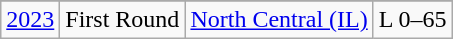<table class="wikitable">
<tr>
</tr>
<tr>
<td><a href='#'>2023</a></td>
<td>First Round</td>
<td><a href='#'>North Central (IL)</a></td>
<td>L 0–65</td>
</tr>
</table>
